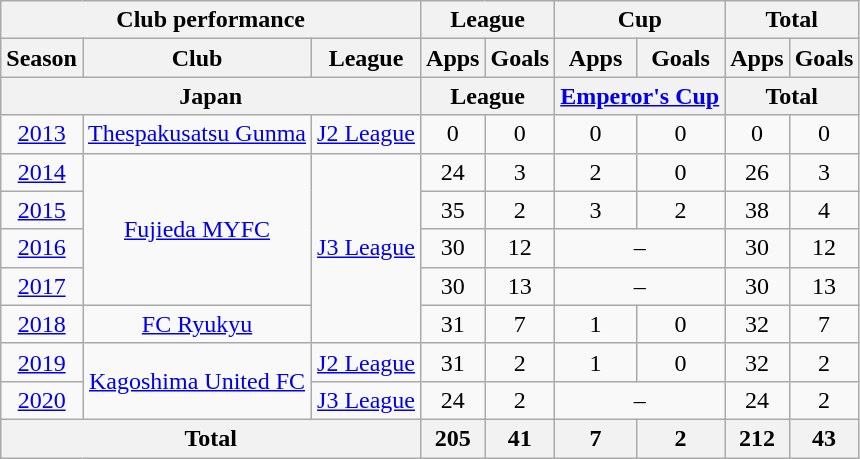<table class="wikitable" style="text-align:center;">
<tr>
<th colspan=3>Club performance</th>
<th colspan=2>League</th>
<th colspan=2>Cup</th>
<th colspan=2>Total</th>
</tr>
<tr>
<th>Season</th>
<th>Club</th>
<th>League</th>
<th>Apps</th>
<th>Goals</th>
<th>Apps</th>
<th>Goals</th>
<th>Apps</th>
<th>Goals</th>
</tr>
<tr>
<th colspan=3>Japan</th>
<th colspan=2>League</th>
<th colspan=2><a href='#'>Emperor's Cup</a></th>
<th colspan=2>Total</th>
</tr>
<tr>
<td><a href='#'>2013</a></td>
<td><a href='#'>Thespakusatsu Gunma</a></td>
<td><a href='#'>J2 League</a></td>
<td>0</td>
<td>0</td>
<td>0</td>
<td>0</td>
<td>0</td>
<td>0</td>
</tr>
<tr>
<td><a href='#'>2014</a></td>
<td rowspan="4"><a href='#'>Fujieda MYFC</a></td>
<td rowspan="5"><a href='#'>J3 League</a></td>
<td>24</td>
<td>3</td>
<td>2</td>
<td>0</td>
<td>26</td>
<td>3</td>
</tr>
<tr>
<td><a href='#'>2015</a></td>
<td>35</td>
<td>2</td>
<td>3</td>
<td>2</td>
<td>38</td>
<td>4</td>
</tr>
<tr>
<td><a href='#'>2016</a></td>
<td>30</td>
<td>12</td>
<td colspan="2">–</td>
<td>30</td>
<td>12</td>
</tr>
<tr>
<td><a href='#'>2017</a></td>
<td>30</td>
<td>13</td>
<td colspan="2">–</td>
<td>30</td>
<td>13</td>
</tr>
<tr>
<td><a href='#'>2018</a></td>
<td><a href='#'>FC Ryukyu</a></td>
<td>31</td>
<td>7</td>
<td>1</td>
<td>0</td>
<td>32</td>
<td>7</td>
</tr>
<tr>
<td><a href='#'>2019</a></td>
<td rowspan="2"><a href='#'>Kagoshima United FC</a></td>
<td><a href='#'>J2 League</a></td>
<td>31</td>
<td>2</td>
<td>1</td>
<td>0</td>
<td>32</td>
<td>2</td>
</tr>
<tr>
<td><a href='#'>2020</a></td>
<td rowspan="1"><a href='#'>J3 League</a></td>
<td>24</td>
<td>2</td>
<td colspan="2">–</td>
<td>24</td>
<td>2</td>
</tr>
<tr>
<th colspan=3>Total</th>
<th>205</th>
<th>41</th>
<th>7</th>
<th>2</th>
<th>212</th>
<th>43</th>
</tr>
</table>
